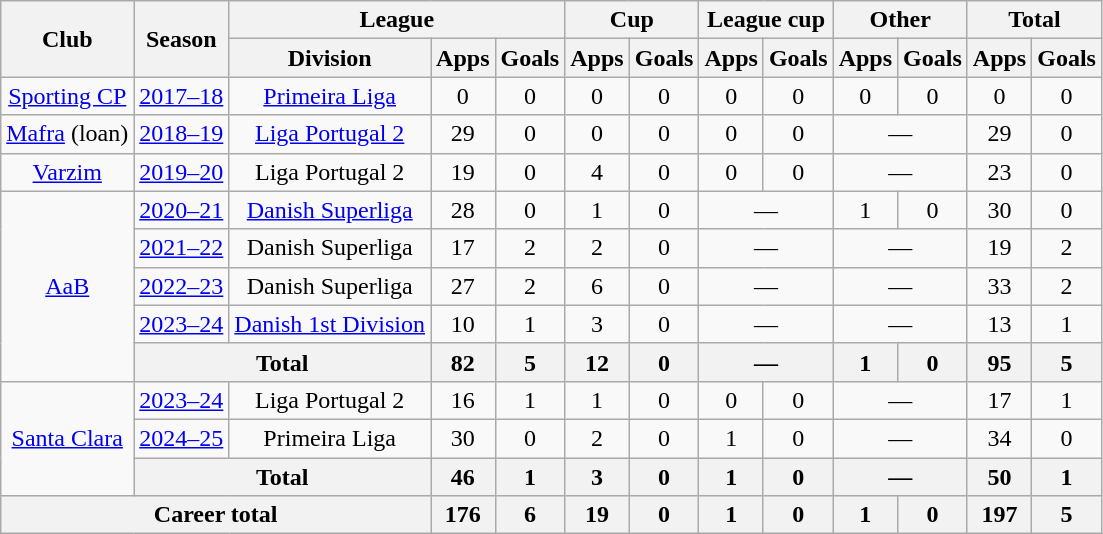<table class="wikitable" style="text-align: center;">
<tr>
<th rowspan="2">Club</th>
<th rowspan="2">Season</th>
<th colspan="3">League</th>
<th colspan="2">Cup</th>
<th colspan="2">League cup</th>
<th colspan="2">Other</th>
<th colspan="2">Total</th>
</tr>
<tr>
<th>Division</th>
<th>Apps</th>
<th>Goals</th>
<th>Apps</th>
<th>Goals</th>
<th>Apps</th>
<th>Goals</th>
<th>Apps</th>
<th>Goals</th>
<th>Apps</th>
<th>Goals</th>
</tr>
<tr>
<td><a href='#'>Sporting CP</a></td>
<td><a href='#'>2017–18</a></td>
<td><a href='#'>Primeira Liga</a></td>
<td>0</td>
<td>0</td>
<td>0</td>
<td>0</td>
<td>0</td>
<td>0</td>
<td>0</td>
<td>0</td>
<td>0</td>
<td>0</td>
</tr>
<tr>
<td><a href='#'>Mafra</a> (loan)</td>
<td><a href='#'>2018–19</a></td>
<td><a href='#'>Liga Portugal 2</a></td>
<td>29</td>
<td>0</td>
<td>0</td>
<td>0</td>
<td>0</td>
<td>0</td>
<td colspan="2">—</td>
<td>29</td>
<td>0</td>
</tr>
<tr>
<td><a href='#'>Varzim</a></td>
<td><a href='#'>2019–20</a></td>
<td>Liga Portugal 2</td>
<td>19</td>
<td>0</td>
<td>4</td>
<td>0</td>
<td>0</td>
<td>0</td>
<td colspan="2">—</td>
<td>23</td>
<td>0</td>
</tr>
<tr>
<td rowspan="5"><a href='#'>AaB</a></td>
<td><a href='#'>2020–21</a></td>
<td><a href='#'>Danish Superliga</a></td>
<td>28</td>
<td>0</td>
<td>1</td>
<td>0</td>
<td colspan="2">—</td>
<td>1</td>
<td>0</td>
<td>30</td>
<td>0</td>
</tr>
<tr>
<td><a href='#'>2021–22</a></td>
<td>Danish Superliga</td>
<td>17</td>
<td>2</td>
<td>2</td>
<td>0</td>
<td colspan="2">—</td>
<td colspan="2">—</td>
<td>19</td>
<td>2</td>
</tr>
<tr>
<td><a href='#'>2022–23</a></td>
<td>Danish Superliga</td>
<td>27</td>
<td>2</td>
<td>6</td>
<td>0</td>
<td colspan="2">—</td>
<td colspan="2">—</td>
<td>33</td>
<td>2</td>
</tr>
<tr>
<td><a href='#'>2023–24</a></td>
<td><a href='#'>Danish 1st Division</a></td>
<td>10</td>
<td>1</td>
<td>3</td>
<td>0</td>
<td colspan="2">—</td>
<td colspan="2">—</td>
<td>13</td>
<td>1</td>
</tr>
<tr>
<th colspan="2">Total</th>
<th>82</th>
<th>5</th>
<th>12</th>
<th>0</th>
<th colspan="2">—</th>
<th>1</th>
<th>0</th>
<th>95</th>
<th>5</th>
</tr>
<tr>
<td rowspan="3"><a href='#'>Santa Clara</a></td>
<td><a href='#'>2023–24</a></td>
<td>Liga Portugal 2</td>
<td>16</td>
<td>1</td>
<td>1</td>
<td>0</td>
<td>0</td>
<td>0</td>
<td colspan="2">—</td>
<td>17</td>
<td>1</td>
</tr>
<tr>
<td><a href='#'>2024–25</a></td>
<td>Primeira Liga</td>
<td>30</td>
<td>0</td>
<td>2</td>
<td>0</td>
<td>1</td>
<td>0</td>
<td colspan="2">—</td>
<td>34</td>
<td>0</td>
</tr>
<tr>
<th colspan="2">Total</th>
<th>46</th>
<th>1</th>
<th>3</th>
<th>0</th>
<th>1</th>
<th>0</th>
<th colspan="2">—</th>
<th>50</th>
<th>1</th>
</tr>
<tr>
<th colspan="3">Career total</th>
<th>176</th>
<th>6</th>
<th>19</th>
<th>0</th>
<th>1</th>
<th>0</th>
<th>1</th>
<th>0</th>
<th>197</th>
<th>5</th>
</tr>
</table>
